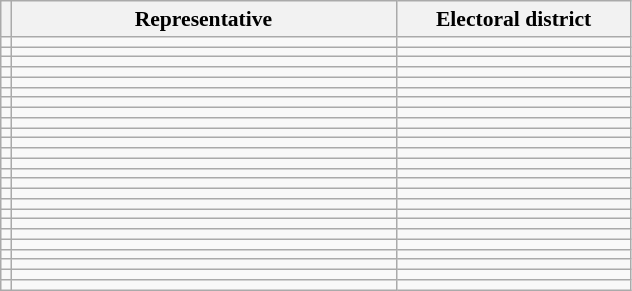<table class="sortable wikitable" style="text-align:left; font-size:90%">
<tr>
<th></th>
<th width="250">Representative</th>
<th width="150">Electoral district</th>
</tr>
<tr>
<td></td>
<td></td>
<td></td>
</tr>
<tr>
<td></td>
<td></td>
<td></td>
</tr>
<tr>
<td></td>
<td></td>
<td></td>
</tr>
<tr>
<td></td>
<td></td>
<td></td>
</tr>
<tr>
<td></td>
<td></td>
<td></td>
</tr>
<tr>
<td></td>
<td></td>
<td></td>
</tr>
<tr>
<td></td>
<td></td>
<td></td>
</tr>
<tr>
<td></td>
<td></td>
<td></td>
</tr>
<tr>
<td></td>
<td></td>
<td></td>
</tr>
<tr>
<td></td>
<td></td>
<td></td>
</tr>
<tr>
<td></td>
<td></td>
<td></td>
</tr>
<tr>
<td></td>
<td></td>
<td></td>
</tr>
<tr>
<td></td>
<td></td>
<td></td>
</tr>
<tr>
<td></td>
<td></td>
<td></td>
</tr>
<tr>
<td></td>
<td></td>
<td></td>
</tr>
<tr>
<td></td>
<td></td>
<td></td>
</tr>
<tr>
<td></td>
<td></td>
<td></td>
</tr>
<tr>
<td></td>
<td></td>
<td></td>
</tr>
<tr>
<td></td>
<td></td>
<td></td>
</tr>
<tr>
<td></td>
<td></td>
<td></td>
</tr>
<tr>
<td></td>
<td></td>
<td></td>
</tr>
<tr>
<td></td>
<td></td>
<td></td>
</tr>
<tr>
<td></td>
<td></td>
<td></td>
</tr>
<tr>
<td></td>
<td></td>
<td></td>
</tr>
<tr>
<td></td>
<td></td>
<td></td>
</tr>
</table>
